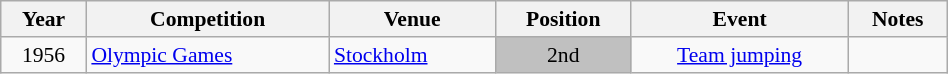<table class="wikitable" width=50% style="font-size:90%; text-align:center;">
<tr>
<th>Year</th>
<th>Competition</th>
<th>Venue</th>
<th>Position</th>
<th>Event</th>
<th>Notes</th>
</tr>
<tr>
<td rowspan=1>1956</td>
<td rowspan=1 align=left><a href='#'>Olympic Games</a></td>
<td rowspan=1 align=left> <a href='#'>Stockholm</a></td>
<td bgcolor=silver>2nd</td>
<td><a href='#'>Team jumping</a></td>
<td></td>
</tr>
</table>
